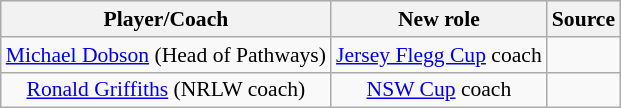<table class="wikitable sortable" style="text-align: center; font-size:90%">
<tr style="background:#efefef;">
<th>Player/Coach</th>
<th>New role</th>
<th>Source</th>
</tr>
<tr>
<td><a href='#'>Michael Dobson</a> (Head of Pathways)</td>
<td><a href='#'>Jersey Flegg Cup</a> coach</td>
<td></td>
</tr>
<tr>
<td><a href='#'>Ronald Griffiths</a> (NRLW coach)</td>
<td><a href='#'>NSW Cup</a> coach</td>
<td></td>
</tr>
</table>
